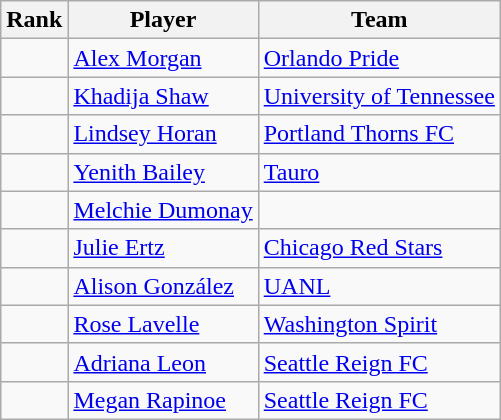<table class="wikitable">
<tr>
<th>Rank</th>
<th>Player</th>
<th>Team</th>
</tr>
<tr>
<td></td>
<td> <a href='#'>Alex Morgan</a></td>
<td> <a href='#'>Orlando Pride</a></td>
</tr>
<tr>
<td></td>
<td> <a href='#'>Khadija Shaw</a></td>
<td> <a href='#'>University of Tennessee</a></td>
</tr>
<tr>
<td></td>
<td> <a href='#'>Lindsey Horan</a></td>
<td> <a href='#'>Portland Thorns FC</a></td>
</tr>
<tr>
<td></td>
<td> <a href='#'>Yenith Bailey</a></td>
<td> <a href='#'>Tauro</a></td>
</tr>
<tr>
<td></td>
<td> <a href='#'>Melchie Dumonay</a></td>
<td></td>
</tr>
<tr>
<td></td>
<td> <a href='#'>Julie Ertz</a></td>
<td> <a href='#'>Chicago Red Stars</a></td>
</tr>
<tr>
<td></td>
<td> <a href='#'>Alison González</a></td>
<td> <a href='#'>UANL</a></td>
</tr>
<tr>
<td></td>
<td> <a href='#'>Rose Lavelle</a></td>
<td> <a href='#'>Washington Spirit</a></td>
</tr>
<tr>
<td></td>
<td> <a href='#'>Adriana Leon</a></td>
<td> <a href='#'>Seattle Reign FC</a></td>
</tr>
<tr>
<td></td>
<td> <a href='#'>Megan Rapinoe</a></td>
<td> <a href='#'>Seattle Reign FC</a></td>
</tr>
</table>
